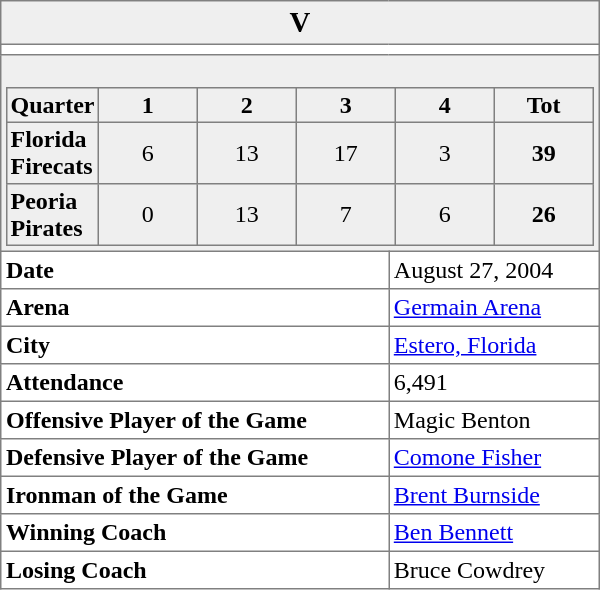<table class="toccolours" border="1" cellpadding="3" cellspacing="0" style="width: 25em; float: right; margin: 0 0 1em 1em; border-collapse: collapse;">
<tr style="text-align: center;">
<td colspan="2" style="background: #efefef; font-size: larger;"><strong> V</strong></td>
</tr>
<tr style="text-align: center; background: #ffffff;">
<td colspan="2"></td>
</tr>
<tr>
<td align="center" colspan="2" style="background: #efefef;"><br><table class="toccolours" border="1" cellpadding="2" cellspacing="2" style="width: 100%; border-collapse: collapse;">
<tr style="text-align: center;">
<td><strong>Quarter</strong></td>
<td style="width: 17%;"><strong>1</strong></td>
<td style="width: 17%;"><strong>2</strong></td>
<td style="width: 17%;"><strong>3</strong></td>
<td style="width: 17%;"><strong>4</strong></td>
<td style="width: 17%;"><strong>Tot</strong></td>
</tr>
<tr style="text-align: center;">
<td align="left"><strong>Florida Firecats  </strong></td>
<td>6</td>
<td>13</td>
<td>17</td>
<td>3</td>
<td><strong>39</strong></td>
</tr>
<tr style="text-align: center;">
<td align="left"><strong>Peoria Pirates  </strong></td>
<td>0</td>
<td>13</td>
<td>7</td>
<td>6</td>
<td><strong>26</strong></td>
</tr>
</table>
</td>
</tr>
<tr style="vertical-align: middle;">
<td><strong>Date</strong></td>
<td>August 27, 2004</td>
</tr>
<tr style="vertical-align: middle;">
<td><strong>Arena</strong></td>
<td><a href='#'>Germain Arena</a></td>
</tr>
<tr style="vertical-align: middle;">
<td><strong>City</strong></td>
<td><a href='#'>Estero, Florida</a></td>
</tr>
<tr style="vertical-align: middle;">
<td><strong>Attendance</strong></td>
<td>6,491</td>
</tr>
<tr style="vertical-align: middle;">
<td><strong>Offensive Player of the Game</strong></td>
<td>Magic Benton</td>
</tr>
<tr style="vertical-align: middle;">
<td><strong>Defensive Player of the Game</strong></td>
<td><a href='#'>Comone Fisher</a></td>
</tr>
<tr style="vertical-align: middle;">
<td><strong>Ironman of the Game</strong></td>
<td><a href='#'>Brent Burnside</a></td>
</tr>
<tr style="vertical-align: middle;">
<td><strong>Winning Coach</strong></td>
<td><a href='#'>Ben Bennett</a></td>
</tr>
<tr style="vertical-align: middle;">
<td><strong>Losing Coach</strong></td>
<td>Bruce Cowdrey</td>
</tr>
</table>
